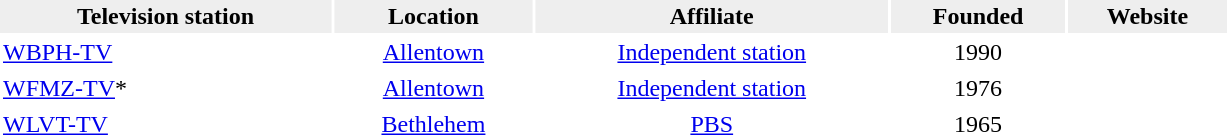<table border=0 cellpadding=2 cellspacing=2 width=65%>
<tr bgcolor=#EEEEEE>
<th>Television station</th>
<th>Location</th>
<th>Affiliate</th>
<th>Founded</th>
<th>Website</th>
</tr>
<tr>
<td><a href='#'>WBPH-TV</a></td>
<td align=center><a href='#'>Allentown</a></td>
<td align=center><a href='#'>Independent station</a></td>
<td align=center>1990</td>
<td align=center></td>
</tr>
<tr>
<td><a href='#'>WFMZ-TV</a>*</td>
<td align=center><a href='#'>Allentown</a></td>
<td align=center><a href='#'>Independent station</a></td>
<td align=center>1976</td>
<td align=center></td>
</tr>
<tr>
<td><a href='#'>WLVT-TV</a></td>
<td align=center><a href='#'>Bethlehem</a></td>
<td align=center><a href='#'>PBS</a></td>
<td align=center>1965</td>
<td align=center></td>
</tr>
</table>
